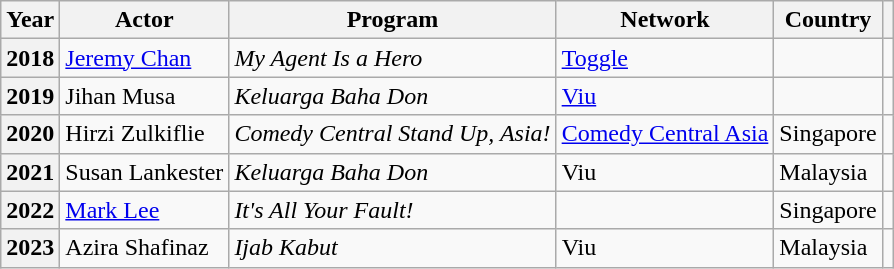<table class="wikitable plainrowheaders">
<tr>
<th>Year</th>
<th>Actor</th>
<th>Program</th>
<th>Network</th>
<th>Country</th>
<th></th>
</tr>
<tr>
<th scope="row">2018</th>
<td><a href='#'>Jeremy Chan</a></td>
<td><em>My Agent Is a Hero</em></td>
<td><a href='#'>Toggle</a></td>
<td></td>
<td align="center"></td>
</tr>
<tr>
<th scope="row">2019</th>
<td>Jihan Musa</td>
<td><em>Keluarga Baha Don</em></td>
<td><a href='#'>Viu</a></td>
<td></td>
<td align="center"></td>
</tr>
<tr>
<th scope="row">2020</th>
<td>Hirzi Zulkiflie</td>
<td><em>Comedy Central Stand Up, Asia!</em></td>
<td><a href='#'>Comedy Central Asia</a></td>
<td> Singapore</td>
<td align="center"></td>
</tr>
<tr>
<th scope="row">2021</th>
<td>Susan Lankester</td>
<td><em>Keluarga Baha Don</em></td>
<td>Viu</td>
<td> Malaysia</td>
<td align="center"></td>
</tr>
<tr>
<th scope="row">2022</th>
<td><a href='#'>Mark Lee</a></td>
<td><em>It's All Your Fault!</em></td>
<td></td>
<td> Singapore</td>
<td align="center"></td>
</tr>
<tr>
<th scope="row">2023</th>
<td>Azira Shafinaz</td>
<td><em>Ijab Kabut</em></td>
<td>Viu</td>
<td> Malaysia</td>
<td align="center"></td>
</tr>
</table>
